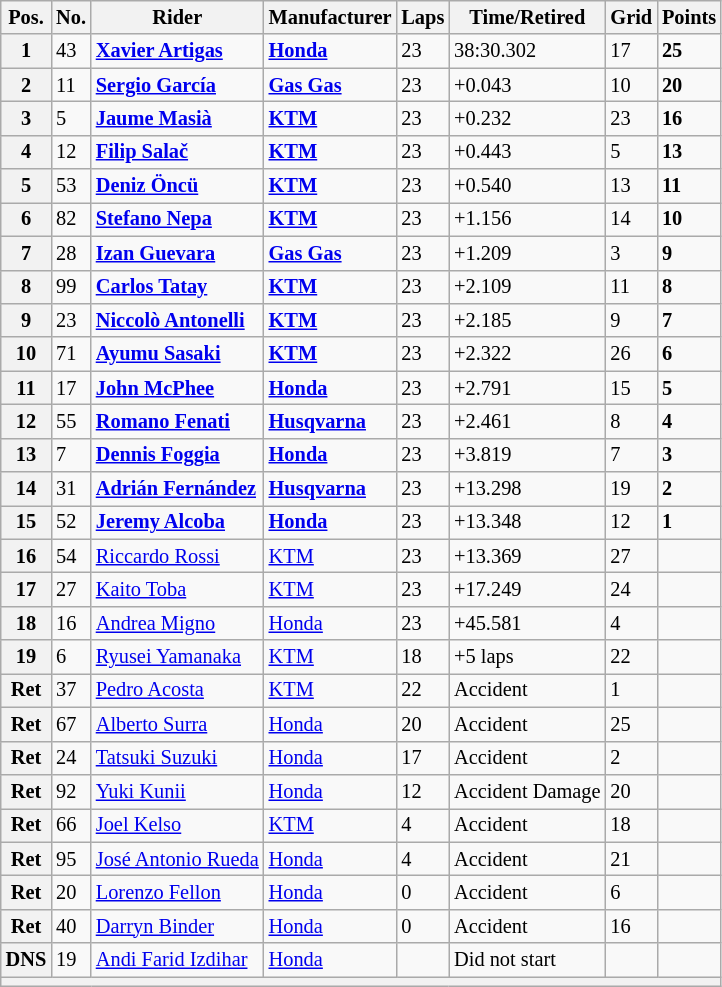<table class="wikitable" style="font-size: 85%;">
<tr>
<th>Pos.</th>
<th>No.</th>
<th>Rider</th>
<th>Manufacturer</th>
<th>Laps</th>
<th>Time/Retired</th>
<th>Grid</th>
<th>Points</th>
</tr>
<tr>
<th>1</th>
<td>43</td>
<td> <strong><a href='#'>Xavier Artigas</a></strong></td>
<td><strong><a href='#'>Honda</a></strong></td>
<td>23</td>
<td>38:30.302</td>
<td>17</td>
<td><strong>25</strong></td>
</tr>
<tr>
<th>2</th>
<td>11</td>
<td> <strong><a href='#'>Sergio García</a></strong></td>
<td><strong><a href='#'>Gas Gas</a></strong></td>
<td>23</td>
<td>+0.043</td>
<td>10</td>
<td><strong>20</strong></td>
</tr>
<tr>
<th>3</th>
<td>5</td>
<td> <strong><a href='#'>Jaume Masià</a></strong></td>
<td><strong><a href='#'>KTM</a></strong></td>
<td>23</td>
<td>+0.232</td>
<td>23</td>
<td><strong>16</strong></td>
</tr>
<tr>
<th>4</th>
<td>12</td>
<td> <strong><a href='#'>Filip Salač</a></strong></td>
<td><strong><a href='#'>KTM</a></strong></td>
<td>23</td>
<td>+0.443</td>
<td>5</td>
<td><strong>13</strong></td>
</tr>
<tr>
<th>5</th>
<td>53</td>
<td> <strong><a href='#'>Deniz Öncü</a></strong></td>
<td><strong><a href='#'>KTM</a></strong></td>
<td>23</td>
<td>+0.540</td>
<td>13</td>
<td><strong>11</strong></td>
</tr>
<tr>
<th>6</th>
<td>82</td>
<td> <strong><a href='#'>Stefano Nepa</a></strong></td>
<td><strong><a href='#'>KTM</a></strong></td>
<td>23</td>
<td>+1.156</td>
<td>14</td>
<td><strong>10</strong></td>
</tr>
<tr>
<th>7</th>
<td>28</td>
<td> <strong><a href='#'>Izan Guevara</a></strong></td>
<td><strong><a href='#'>Gas Gas</a></strong></td>
<td>23</td>
<td>+1.209</td>
<td>3</td>
<td><strong>9</strong></td>
</tr>
<tr>
<th>8</th>
<td>99</td>
<td> <strong><a href='#'>Carlos Tatay</a></strong></td>
<td><strong><a href='#'>KTM</a></strong></td>
<td>23</td>
<td>+2.109</td>
<td>11</td>
<td><strong>8</strong></td>
</tr>
<tr>
<th>9</th>
<td>23</td>
<td> <strong><a href='#'>Niccolò Antonelli</a></strong></td>
<td><strong><a href='#'>KTM</a></strong></td>
<td>23</td>
<td>+2.185</td>
<td>9</td>
<td><strong>7</strong></td>
</tr>
<tr>
<th>10</th>
<td>71</td>
<td> <strong><a href='#'>Ayumu Sasaki</a></strong></td>
<td><strong><a href='#'>KTM</a></strong></td>
<td>23</td>
<td>+2.322</td>
<td>26</td>
<td><strong>6</strong></td>
</tr>
<tr>
<th>11</th>
<td>17</td>
<td> <strong><a href='#'>John McPhee</a></strong></td>
<td><strong><a href='#'>Honda</a></strong></td>
<td>23</td>
<td>+2.791</td>
<td>15</td>
<td><strong>5</strong></td>
</tr>
<tr>
<th>12</th>
<td>55</td>
<td> <strong><a href='#'>Romano Fenati</a></strong></td>
<td><strong><a href='#'>Husqvarna</a></strong></td>
<td>23</td>
<td>+2.461</td>
<td>8</td>
<td><strong>4</strong></td>
</tr>
<tr>
<th>13</th>
<td>7</td>
<td> <strong><a href='#'>Dennis Foggia</a></strong></td>
<td><strong><a href='#'>Honda</a></strong></td>
<td>23</td>
<td>+3.819</td>
<td>7</td>
<td><strong>3</strong></td>
</tr>
<tr>
<th>14</th>
<td>31</td>
<td> <strong><a href='#'>Adrián Fernández</a></strong></td>
<td><strong><a href='#'>Husqvarna</a></strong></td>
<td>23</td>
<td>+13.298</td>
<td>19</td>
<td><strong>2</strong></td>
</tr>
<tr>
<th>15</th>
<td>52</td>
<td> <strong><a href='#'>Jeremy Alcoba</a></strong></td>
<td><strong><a href='#'>Honda</a></strong></td>
<td>23</td>
<td>+13.348</td>
<td>12</td>
<td><strong>1</strong></td>
</tr>
<tr>
<th>16</th>
<td>54</td>
<td> <a href='#'>Riccardo Rossi</a></td>
<td><a href='#'>KTM</a></td>
<td>23</td>
<td>+13.369</td>
<td>27</td>
<td></td>
</tr>
<tr>
<th>17</th>
<td>27</td>
<td> <a href='#'>Kaito Toba</a></td>
<td><a href='#'>KTM</a></td>
<td>23</td>
<td>+17.249</td>
<td>24</td>
<td></td>
</tr>
<tr>
<th>18</th>
<td>16</td>
<td> <a href='#'>Andrea Migno</a></td>
<td><a href='#'>Honda</a></td>
<td>23</td>
<td>+45.581</td>
<td>4</td>
<td></td>
</tr>
<tr>
<th>19</th>
<td>6</td>
<td> <a href='#'>Ryusei Yamanaka</a></td>
<td><a href='#'>KTM</a></td>
<td>18</td>
<td>+5 laps</td>
<td>22</td>
<td></td>
</tr>
<tr>
<th>Ret</th>
<td>37</td>
<td> <a href='#'>Pedro Acosta</a></td>
<td><a href='#'>KTM</a></td>
<td>22</td>
<td>Accident</td>
<td>1</td>
<td></td>
</tr>
<tr>
<th>Ret</th>
<td>67</td>
<td> <a href='#'>Alberto Surra</a></td>
<td><a href='#'>Honda</a></td>
<td>20</td>
<td>Accident</td>
<td>25</td>
<td></td>
</tr>
<tr>
<th>Ret</th>
<td>24</td>
<td> <a href='#'>Tatsuki Suzuki</a></td>
<td><a href='#'>Honda</a></td>
<td>17</td>
<td>Accident</td>
<td>2</td>
<td></td>
</tr>
<tr>
<th>Ret</th>
<td>92</td>
<td> <a href='#'>Yuki Kunii</a></td>
<td><a href='#'>Honda</a></td>
<td>12</td>
<td>Accident Damage</td>
<td>20</td>
<td></td>
</tr>
<tr>
<th>Ret</th>
<td>66</td>
<td> <a href='#'>Joel Kelso</a></td>
<td><a href='#'>KTM</a></td>
<td>4</td>
<td>Accident</td>
<td>18</td>
<td></td>
</tr>
<tr>
<th>Ret</th>
<td>95</td>
<td> <a href='#'>José Antonio Rueda</a></td>
<td><a href='#'>Honda</a></td>
<td>4</td>
<td>Accident</td>
<td>21</td>
<td></td>
</tr>
<tr>
<th>Ret</th>
<td>20</td>
<td> <a href='#'>Lorenzo Fellon</a></td>
<td><a href='#'>Honda</a></td>
<td>0</td>
<td>Accident</td>
<td>6</td>
<td></td>
</tr>
<tr>
<th>Ret</th>
<td>40</td>
<td> <a href='#'>Darryn Binder</a></td>
<td><a href='#'>Honda</a></td>
<td>0</td>
<td>Accident</td>
<td>16</td>
<td></td>
</tr>
<tr>
<th>DNS</th>
<td>19</td>
<td> <a href='#'>Andi Farid Izdihar</a></td>
<td><a href='#'>Honda</a></td>
<td></td>
<td>Did not start</td>
<td></td>
<td></td>
</tr>
<tr>
<th colspan=8></th>
</tr>
</table>
